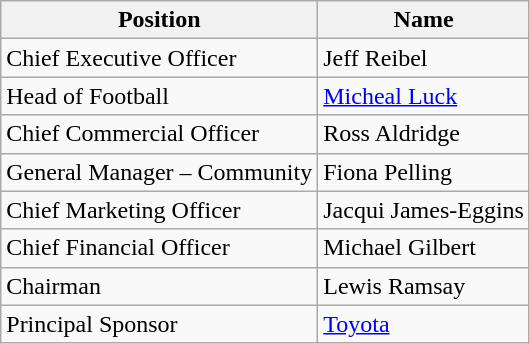<table class="wikitable">
<tr>
<th>Position</th>
<th>Name</th>
</tr>
<tr>
<td>Chief Executive Officer</td>
<td>Jeff Reibel</td>
</tr>
<tr>
<td>Head of Football</td>
<td><a href='#'>Micheal Luck</a></td>
</tr>
<tr>
<td>Chief Commercial Officer</td>
<td>Ross Aldridge</td>
</tr>
<tr>
<td>General Manager – Community</td>
<td>Fiona Pelling</td>
</tr>
<tr>
<td>Chief Marketing Officer</td>
<td>Jacqui James-Eggins</td>
</tr>
<tr>
<td>Chief Financial Officer</td>
<td>Michael Gilbert</td>
</tr>
<tr>
<td>Chairman</td>
<td>Lewis Ramsay</td>
</tr>
<tr>
<td>Principal Sponsor</td>
<td><a href='#'>Toyota</a></td>
</tr>
</table>
